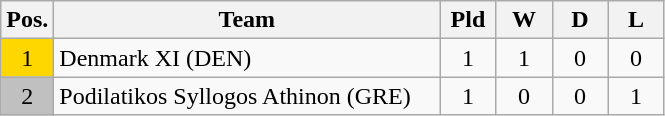<table class="wikitable" style="text-align:center">
<tr>
<th>Pos.</th>
<th width=250px>Team</th>
<th width=30px>Pld</th>
<th width=30px>W</th>
<th width=30px>D</th>
<th width=30px>L</th>
</tr>
<tr>
<td bgcolor=gold>1</td>
<td align=left> Denmark XI (DEN)</td>
<td>1</td>
<td>1</td>
<td>0</td>
<td>0</td>
</tr>
<tr>
<td bgcolor=silver>2</td>
<td align=left> Podilatikos Syllogos Athinon (GRE)</td>
<td>1</td>
<td>0</td>
<td>0</td>
<td>1</td>
</tr>
</table>
